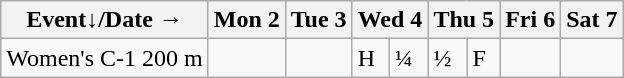<table class="wikitable olympic-schedule canoeing">
<tr>
<th>Event↓/Date →</th>
<th colspan="2">Mon 2</th>
<th colspan="2">Tue 3</th>
<th colspan="2">Wed 4</th>
<th colspan="2">Thu 5</th>
<th colspan="2">Fri 6</th>
<th colspan="2">Sat 7</th>
</tr>
<tr>
<td class="event">Women's C-1 200 m</td>
<td colspan="2"></td>
<td colspan="2"></td>
<td class="heats">H</td>
<td class="quarterfinals">¼</td>
<td class="semifinals">½</td>
<td class="final">F</td>
<td colspan="2"></td>
<td colspan="2"></td>
</tr>
</table>
